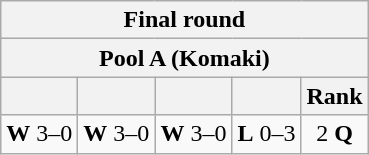<table class="wikitable" style="font-size:100%;">
<tr>
<th colspan=5>Final round</th>
</tr>
<tr>
<th colspan=5>Pool A (Komaki)</th>
</tr>
<tr>
<th></th>
<th></th>
<th></th>
<th></th>
<th>Rank</th>
</tr>
<tr align=center>
<td><strong>W</strong> 3–0</td>
<td><strong>W</strong> 3–0</td>
<td><strong>W</strong> 3–0</td>
<td><strong>L</strong> 0–3</td>
<td>2 <strong>Q</strong></td>
</tr>
</table>
